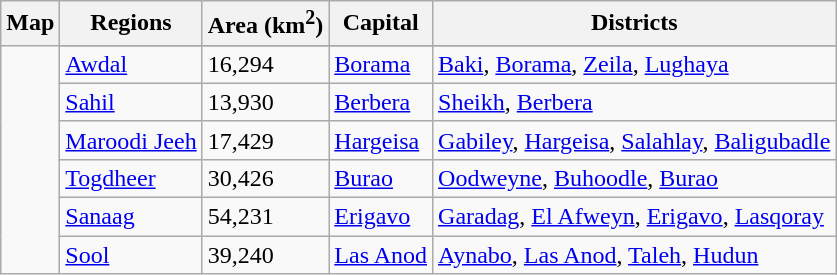<table class="wikitable">
<tr>
<th>Map</th>
<th>Regions</th>
<th>Area (km<sup>2</sup>)</th>
<th>Capital</th>
<th>Districts</th>
</tr>
<tr>
<td rowspan="7"></td>
</tr>
<tr>
<td><a href='#'>Awdal</a></td>
<td>16,294</td>
<td><a href='#'>Borama</a></td>
<td><a href='#'>Baki</a>, <a href='#'>Borama</a>, <a href='#'>Zeila</a>, <a href='#'>Lughaya</a></td>
</tr>
<tr>
<td><a href='#'>Sahil</a></td>
<td>13,930</td>
<td><a href='#'>Berbera</a></td>
<td><a href='#'>Sheikh</a>, <a href='#'>Berbera</a></td>
</tr>
<tr>
<td><a href='#'>Maroodi Jeeh</a></td>
<td>17,429</td>
<td><a href='#'>Hargeisa</a></td>
<td><a href='#'>Gabiley</a>, <a href='#'>Hargeisa</a>, <a href='#'>Salahlay</a>, <a href='#'>Baligubadle</a></td>
</tr>
<tr>
<td><a href='#'>Togdheer</a></td>
<td>30,426</td>
<td><a href='#'>Burao</a></td>
<td><a href='#'>Oodweyne</a>, <a href='#'>Buhoodle</a>, <a href='#'>Burao</a></td>
</tr>
<tr>
<td><a href='#'>Sanaag</a></td>
<td>54,231</td>
<td><a href='#'>Erigavo</a></td>
<td><a href='#'>Garadag</a>, <a href='#'>El Afweyn</a>, <a href='#'>Erigavo</a>, <a href='#'>Lasqoray</a></td>
</tr>
<tr>
<td><a href='#'>Sool</a></td>
<td>39,240</td>
<td><a href='#'>Las Anod</a></td>
<td><a href='#'>Aynabo</a>, <a href='#'>Las Anod</a>, <a href='#'>Taleh</a>, <a href='#'>Hudun</a></td>
</tr>
</table>
